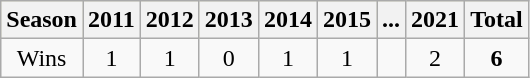<table class="wikitable">
<tr style="background:#ffc;">
<th scope="col">Season</th>
<th scope="col">2011</th>
<th scope="col">2012</th>
<th scope="col">2013</th>
<th scope="col">2014</th>
<th scope="col">2015</th>
<th scope="col">...</th>
<th scope="col">2021</th>
<th scope="col">Total</th>
</tr>
<tr align=center>
<td>Wins</td>
<td>1</td>
<td>1</td>
<td>0</td>
<td>1</td>
<td>1</td>
<td></td>
<td>2</td>
<td><strong>6</strong></td>
</tr>
</table>
